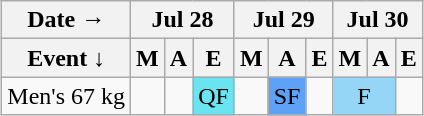<table class="wikitable" style="margin:0.5em auto;">
<tr>
<th>Date →</th>
<th colspan="3">Jul 28</th>
<th colspan="3">Jul 29</th>
<th colspan="3">Jul 30</th>
</tr>
<tr>
<th>Event  ↓</th>
<th>M</th>
<th>A</th>
<th>E</th>
<th>M</th>
<th>A</th>
<th>E</th>
<th>M</th>
<th>A</th>
<th>E</th>
</tr>
<tr>
<td class="event">Men's 67 kg</td>
<td></td>
<td></td>
<td bgcolor="#6be4f2" align=center>QF</td>
<td></td>
<td bgcolor="#5ea2f7" align=center>SF</td>
<td></td>
<td colspan="2" bgcolor="#95d6f7" align=center>F</td>
<td></td>
</tr>
</table>
